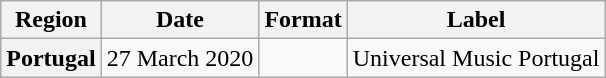<table class="wikitable plainrowheaders">
<tr>
<th>Region</th>
<th>Date</th>
<th>Format</th>
<th>Label</th>
</tr>
<tr>
<th scope="row">Portugal</th>
<td>27 March 2020</td>
<td></td>
<td>Universal Music Portugal</td>
</tr>
</table>
